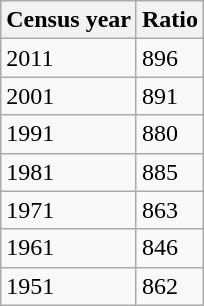<table class="wikitable sortable">
<tr>
<th>Census year</th>
<th>Ratio</th>
</tr>
<tr>
<td>2011</td>
<td>896</td>
</tr>
<tr>
<td>2001</td>
<td>891</td>
</tr>
<tr>
<td>1991</td>
<td>880</td>
</tr>
<tr>
<td>1981</td>
<td>885</td>
</tr>
<tr>
<td>1971</td>
<td>863</td>
</tr>
<tr>
<td>1961</td>
<td>846</td>
</tr>
<tr>
<td>1951</td>
<td>862</td>
</tr>
</table>
